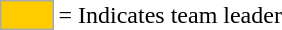<table>
<tr>
<td style="background:#fc0; border:1px solid #aaa; width:2em;"></td>
<td>= Indicates team leader</td>
</tr>
</table>
